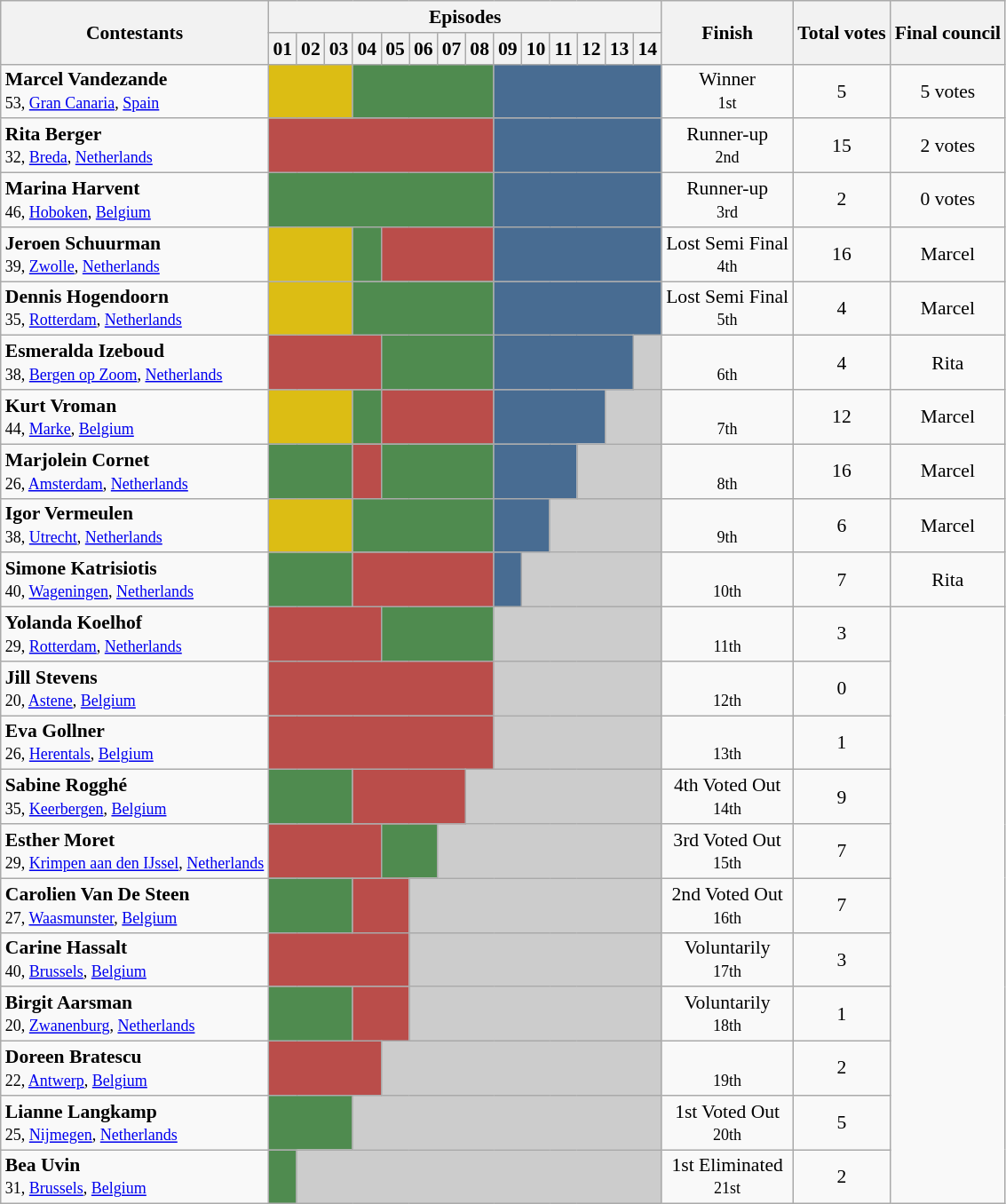<table class="wikitable" style="font-size:90%; text-align:center;">
<tr>
<th rowspan=2>Contestants</th>
<th colspan=14>Episodes</th>
<th rowspan=2>Finish</th>
<th rowspan=2>Total votes</th>
<th rowspan=2>Final council</th>
</tr>
<tr>
<th>01</th>
<th>02</th>
<th>03</th>
<th>04</th>
<th>05</th>
<th>06</th>
<th>07</th>
<th>08</th>
<th>09</th>
<th>10</th>
<th>11</th>
<th>12</th>
<th>13</th>
<th>14</th>
</tr>
<tr>
<td align="left"><strong>Marcel Vandezande</strong><br><small>53, <a href='#'>Gran Canaria</a>, <a href='#'>Spain</a></small></td>
<td colspan="3" bgcolor="#DCBD14"></td>
<td colspan="5" bgcolor="#4F8B4F"></td>
<td colspan="6" bgcolor="#486C92"></td>
<td>Winner<br><small>1st</small></td>
<td>5</td>
<td>5 votes</td>
</tr>
<tr>
<td align="left"><strong>Rita Berger</strong><br><small>32, <a href='#'>Breda</a>, <a href='#'>Netherlands</a></small></td>
<td colspan="8" bgcolor="#BA4D4A"></td>
<td colspan="6" bgcolor="#486C92"></td>
<td>Runner-up<br><small>2nd</small></td>
<td>15</td>
<td>2 votes</td>
</tr>
<tr>
<td align="left"><strong>Marina Harvent</strong><br><small>46, <a href='#'>Hoboken</a>, <a href='#'>Belgium</a></small></td>
<td colspan="8" bgcolor="#4F8B4F"></td>
<td colspan="6" bgcolor="#486C92"></td>
<td>Runner-up<br><small>3rd</small></td>
<td>2</td>
<td>0 votes</td>
</tr>
<tr>
<td align="left"><strong>Jeroen Schuurman</strong><br><small>39, <a href='#'>Zwolle</a>, <a href='#'>Netherlands</a></small></td>
<td colspan="3" bgcolor="#DCBD14"></td>
<td colspan="1" bgcolor="#4F8B4F"></td>
<td colspan="4" bgcolor="#BA4D4A"></td>
<td colspan="6" bgcolor="#486C92"></td>
<td>Lost Semi Final<br><small>4th</small></td>
<td>16</td>
<td>Marcel</td>
</tr>
<tr>
<td align="left"><strong>Dennis Hogendoorn</strong><br><small>35, <a href='#'>Rotterdam</a>, <a href='#'>Netherlands</a></small></td>
<td colspan="3" bgcolor="#DCBD14"></td>
<td colspan="5" bgcolor="#4F8B4F"></td>
<td colspan="6" bgcolor="#486C92"></td>
<td>Lost Semi Final<br><small>5th</small></td>
<td>4</td>
<td>Marcel</td>
</tr>
<tr>
<td align="left"><strong>Esmeralda Izeboud</strong><br><small>38, <a href='#'>Bergen op Zoom</a>, <a href='#'>Netherlands</a></small></td>
<td colspan="4" bgcolor="#BA4D4A"></td>
<td colspan="4" bgcolor="#4F8B4F"></td>
<td colspan="5" bgcolor="#486C92"></td>
<td colspan="1" bgcolor="#CCCCCC"></td>
<td><br><small>6th</small></td>
<td>4</td>
<td>Rita</td>
</tr>
<tr>
<td align="left"><strong>Kurt Vroman</strong><br><small>44, <a href='#'>Marke</a>, <a href='#'>Belgium</a></small></td>
<td colspan="3" bgcolor="#DCBD14"></td>
<td colspan="1" bgcolor="#4F8B4F"></td>
<td colspan="4" bgcolor="#BA4D4A"></td>
<td colspan="4" bgcolor="#486C92"></td>
<td colspan="2" bgcolor="#CCCCCC"></td>
<td><br><small>7th</small></td>
<td>12</td>
<td>Marcel</td>
</tr>
<tr>
<td align="left"><strong>Marjolein Cornet</strong><br><small>26, <a href='#'>Amsterdam</a>, <a href='#'>Netherlands</a></small></td>
<td colspan="3" bgcolor="#4F8B4F"></td>
<td colspan="1" bgcolor="#BA4D4A"></td>
<td colspan="4" bgcolor="#4F8B4F"></td>
<td colspan="3" bgcolor="#486C92"></td>
<td colspan="3" bgcolor="#CCCCCC"></td>
<td><br><small>8th</small></td>
<td>16</td>
<td>Marcel</td>
</tr>
<tr>
<td align="left"><strong>Igor Vermeulen</strong><br><small>38, <a href='#'>Utrecht</a>, <a href='#'>Netherlands</a></small></td>
<td colspan="3" bgcolor="#DCBD14"></td>
<td colspan="5" bgcolor="#4F8B4F"></td>
<td colspan="2" bgcolor="#486C92"></td>
<td colspan="4" bgcolor="#CCCCCC"></td>
<td><br><small>9th</small></td>
<td>6</td>
<td>Marcel</td>
</tr>
<tr>
<td align="left"><strong>Simone Katrisiotis</strong><br><small>40, <a href='#'>Wageningen</a>, <a href='#'>Netherlands</a></small></td>
<td colspan="3" bgcolor="#4F8B4F"></td>
<td colspan="5" bgcolor="#BA4D4A"></td>
<td colspan="1" bgcolor="#486C92"></td>
<td colspan="5" bgcolor="#CCCCCC"></td>
<td><br><small>10th</small></td>
<td>7</td>
<td>Rita</td>
</tr>
<tr>
<td align="left"><strong>Yolanda Koelhof</strong><br><small>29, <a href='#'>Rotterdam</a>, <a href='#'>Netherlands</a></small></td>
<td colspan="4" bgcolor="#BA4D4A"></td>
<td colspan="4" bgcolor="#4F8B4F"></td>
<td colspan="6" bgcolor="#CCCCCC"></td>
<td><br><small>11th</small></td>
<td>3</td>
</tr>
<tr>
<td align="left"><strong>Jill Stevens</strong><br><small>20, <a href='#'>Astene</a>, <a href='#'>Belgium</a></small></td>
<td colspan="8" bgcolor="#BA4D4A"></td>
<td colspan="6" bgcolor="#CCCCCC"></td>
<td><br><small>12th</small></td>
<td>0</td>
</tr>
<tr>
<td align="left"><strong>Eva Gollner</strong><br><small>26, <a href='#'>Herentals</a>, <a href='#'>Belgium</a></small></td>
<td colspan="8" bgcolor="#BA4D4A"></td>
<td colspan="6" bgcolor="#CCCCCC"></td>
<td><br><small>13th</small></td>
<td>1</td>
</tr>
<tr>
<td align="left"><strong>Sabine Rogghé</strong><br><small>35, <a href='#'>Keerbergen</a>, <a href='#'>Belgium</a></small></td>
<td colspan="3" bgcolor="#4F8B4F"></td>
<td colspan="4" bgcolor="#BA4D4A"></td>
<td colspan="7" bgcolor="#CCCCCC"></td>
<td>4th Voted Out<br><small>14th</small></td>
<td>9</td>
</tr>
<tr>
<td align="left"><strong>Esther Moret</strong><br><small>29, <a href='#'>Krimpen aan den IJssel</a>, <a href='#'>Netherlands</a></small></td>
<td colspan="4" bgcolor="#BA4D4A"></td>
<td colspan="2" bgcolor="#4F8B4F"></td>
<td colspan="8" bgcolor="#CCCCCC"></td>
<td>3rd Voted Out<br><small>15th</small></td>
<td>7</td>
</tr>
<tr>
<td align="left"><strong>Carolien Van De Steen</strong><br><small>27, <a href='#'>Waasmunster</a>, <a href='#'>Belgium</a></small></td>
<td colspan="3" bgcolor="#4F8B4F"></td>
<td colspan="2" bgcolor="#BA4D4A"></td>
<td colspan="9" bgcolor="#CCCCCC"></td>
<td>2nd Voted Out<br><small>16th</small></td>
<td>7</td>
</tr>
<tr>
<td align="left"><strong>Carine Hassalt</strong><br><small>40, <a href='#'>Brussels</a>, <a href='#'>Belgium</a></small></td>
<td colspan="5" bgcolor="#BA4D4A"></td>
<td colspan="9" bgcolor="#CCCCCC"></td>
<td>Voluntarily<br><small>17th</small></td>
<td>3</td>
</tr>
<tr>
<td align="left"><strong>Birgit Aarsman</strong><br><small>20, <a href='#'>Zwanenburg</a>, <a href='#'>Netherlands</a></small></td>
<td colspan="3" bgcolor="#4F8B4F"></td>
<td colspan="2" bgcolor="#BA4D4A"></td>
<td colspan="9" bgcolor="#CCCCCC"></td>
<td>Voluntarily<br><small>18th</small></td>
<td>1</td>
</tr>
<tr>
<td align="left"><strong>Doreen Bratescu</strong><br><small>22, <a href='#'>Antwerp</a>, <a href='#'>Belgium</a></small></td>
<td colspan="4" bgcolor="#BA4D4A"></td>
<td colspan="10" bgcolor="#CCCCCC"></td>
<td><br><small>19th</small></td>
<td>2</td>
</tr>
<tr>
<td align="left"><strong>Lianne Langkamp</strong><br><small>25, <a href='#'>Nijmegen</a>, <a href='#'>Netherlands</a></small></td>
<td colspan="3" bgcolor="#4F8B4F"></td>
<td colspan="11" bgcolor="#CCCCCC"></td>
<td>1st Voted Out<br><small>20th</small></td>
<td>5</td>
</tr>
<tr>
<td align="left"><strong>Bea Uvin</strong><br><small>31, <a href='#'>Brussels</a>, <a href='#'>Belgium</a></small></td>
<td colspan="1" bgcolor="#4F8B4F"></td>
<td colspan="13" bgcolor="#CCCCCC"></td>
<td>1st Eliminated<br><small>21st</small></td>
<td>2</td>
</tr>
</table>
